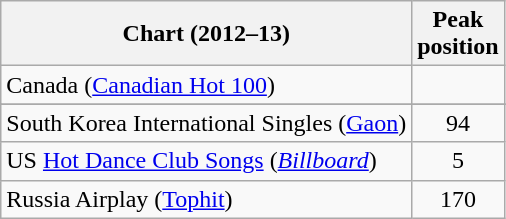<table class="wikitable sortable">
<tr>
<th>Chart (2012–13)</th>
<th>Peak<br>position</th>
</tr>
<tr>
<td>Canada (<a href='#'>Canadian Hot 100</a>)</td>
<td></td>
</tr>
<tr>
</tr>
<tr>
<td>South Korea International Singles (<a href='#'>Gaon</a>)</td>
<td style="text-align:center;">94</td>
</tr>
<tr>
<td>US <a href='#'>Hot Dance Club Songs</a> (<em><a href='#'>Billboard</a></em>)</td>
<td style="text-align:center;">5</td>
</tr>
<tr>
<td>Russia Airplay (<a href='#'>Tophit</a>)</td>
<td style="text-align:center;">170</td>
</tr>
</table>
